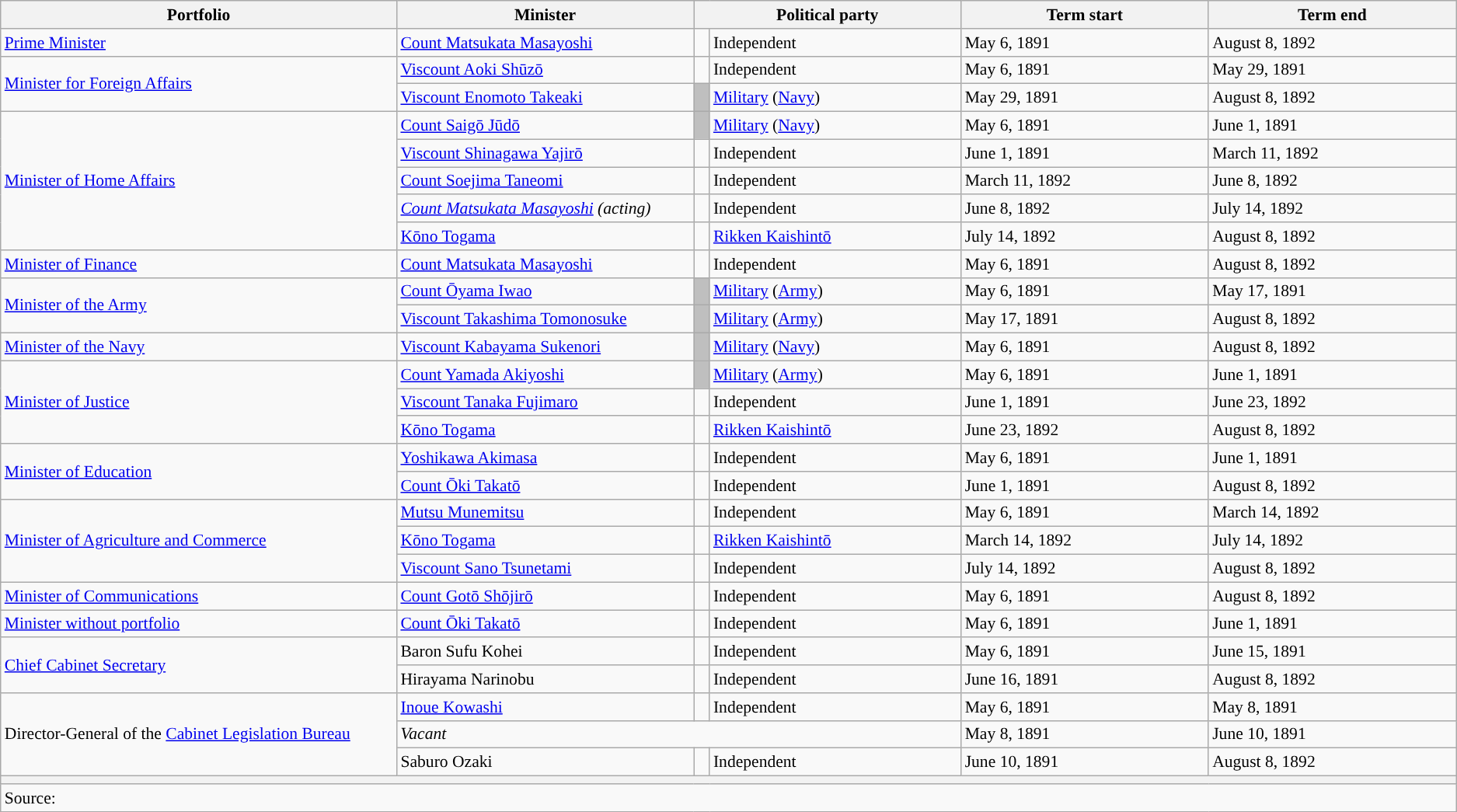<table class="wikitable" style="font-size: 90%;">
<tr>
<th width="20%" scope="col">Portfolio</th>
<th width="15%" scope="col">Minister</th>
<th colspan="2" width="13.5%" scope="col">Political party</th>
<th width="12.5%" scope="col">Term start</th>
<th width="12.5%" scope="col">Term end</th>
</tr>
<tr>
<td style="text-align: left;"><a href='#'>Prime Minister</a></td>
<td><a href='#'>Count Matsukata Masayoshi</a></td>
<td style="color:inherit;background:"></td>
<td>Independent</td>
<td>May 6, 1891</td>
<td>August 8, 1892</td>
</tr>
<tr>
<td rowspan="2"><a href='#'>Minister for Foreign Affairs</a></td>
<td><a href='#'>Viscount Aoki Shūzō</a></td>
<td style="color:inherit;background:"></td>
<td>Independent</td>
<td>May 6, 1891</td>
<td>May 29, 1891</td>
</tr>
<tr>
<td><a href='#'>Viscount Enomoto Takeaki</a></td>
<td style="color:inherit;background:#bfbfbf"></td>
<td><a href='#'>Military</a> (<a href='#'>Navy</a>)</td>
<td>May 29, 1891</td>
<td>August 8, 1892</td>
</tr>
<tr>
<td rowspan="5"><a href='#'>Minister of Home Affairs</a></td>
<td><a href='#'>Count Saigō Jūdō</a></td>
<td style="color:inherit;background:#bfbfbf"></td>
<td><a href='#'>Military</a> (<a href='#'>Navy</a>)</td>
<td>May 6, 1891</td>
<td>June 1, 1891</td>
</tr>
<tr>
<td><a href='#'>Viscount Shinagawa Yajirō</a></td>
<td style="color:inherit;background:"></td>
<td>Independent</td>
<td>June 1, 1891</td>
<td>March 11, 1892</td>
</tr>
<tr>
<td><a href='#'>Count Soejima Taneomi</a></td>
<td style="color:inherit;background:"></td>
<td>Independent</td>
<td>March 11, 1892</td>
<td>June 8, 1892</td>
</tr>
<tr>
<td><em><a href='#'>Count Matsukata Masayoshi</a> (acting)</em></td>
<td style="color:inherit;background:"></td>
<td>Independent</td>
<td>June 8, 1892</td>
<td>July 14, 1892</td>
</tr>
<tr>
<td><a href='#'>Kōno Togama</a></td>
<td style="color:inherit;background:"></td>
<td><a href='#'>Rikken Kaishintō</a></td>
<td>July 14, 1892</td>
<td>August 8, 1892</td>
</tr>
<tr>
<td><a href='#'>Minister of Finance</a></td>
<td><a href='#'>Count Matsukata Masayoshi</a></td>
<td style="color:inherit;background:"></td>
<td>Independent</td>
<td>May 6, 1891</td>
<td>August 8, 1892</td>
</tr>
<tr>
<td rowspan="2"><a href='#'>Minister of the Army</a></td>
<td><a href='#'>Count Ōyama Iwao</a></td>
<td style="color:inherit;background:#bfbfbf"></td>
<td><a href='#'>Military</a> (<a href='#'>Army</a>)</td>
<td>May 6, 1891</td>
<td>May 17, 1891</td>
</tr>
<tr>
<td><a href='#'>Viscount Takashima Tomonosuke</a></td>
<td style="color:inherit;background:#bfbfbf"></td>
<td><a href='#'>Military</a> (<a href='#'>Army</a>)</td>
<td>May 17, 1891</td>
<td>August 8, 1892</td>
</tr>
<tr>
<td><a href='#'>Minister of the Navy</a></td>
<td><a href='#'>Viscount Kabayama Sukenori</a></td>
<td style="color:inherit;background:#bfbfbf"></td>
<td><a href='#'>Military</a> (<a href='#'>Navy</a>)</td>
<td>May 6, 1891</td>
<td>August 8, 1892</td>
</tr>
<tr>
<td rowspan="3"><a href='#'>Minister of Justice</a></td>
<td><a href='#'>Count Yamada Akiyoshi</a></td>
<td style="color:inherit;background:#bfbfbf"></td>
<td><a href='#'>Military</a> (<a href='#'>Army</a>)</td>
<td>May 6, 1891</td>
<td>June 1, 1891</td>
</tr>
<tr>
<td><a href='#'>Viscount Tanaka Fujimaro</a></td>
<td style="color:inherit;background:"></td>
<td>Independent</td>
<td>June 1, 1891</td>
<td>June 23, 1892</td>
</tr>
<tr>
<td><a href='#'>Kōno Togama</a></td>
<td style="color:inherit;background:"></td>
<td><a href='#'>Rikken Kaishintō</a></td>
<td>June 23, 1892</td>
<td>August 8, 1892</td>
</tr>
<tr>
<td rowspan="2"><a href='#'>Minister of Education</a></td>
<td><a href='#'>Yoshikawa Akimasa</a></td>
<td style="color:inherit;background:"></td>
<td>Independent</td>
<td>May 6, 1891</td>
<td>June 1, 1891</td>
</tr>
<tr>
<td><a href='#'>Count Ōki Takatō</a></td>
<td style="color:inherit;background:"></td>
<td>Independent</td>
<td>June 1, 1891</td>
<td>August 8, 1892</td>
</tr>
<tr>
<td rowspan="3"><a href='#'>Minister of Agriculture and Commerce</a></td>
<td><a href='#'>Mutsu Munemitsu</a></td>
<td style="color:inherit;background:"></td>
<td>Independent</td>
<td>May 6, 1891</td>
<td>March 14, 1892</td>
</tr>
<tr>
<td><a href='#'>Kōno Togama</a></td>
<td style="color:inherit;background:"></td>
<td><a href='#'>Rikken Kaishintō</a></td>
<td>March 14, 1892</td>
<td>July 14, 1892</td>
</tr>
<tr>
<td><a href='#'>Viscount Sano Tsunetami</a></td>
<td style="color:inherit;background:"></td>
<td>Independent</td>
<td>July 14, 1892</td>
<td>August 8, 1892</td>
</tr>
<tr>
<td><a href='#'>Minister of Communications</a></td>
<td><a href='#'>Count Gotō Shōjirō</a></td>
<td style="color:inherit;background:"></td>
<td>Independent</td>
<td>May 6, 1891</td>
<td>August 8, 1892</td>
</tr>
<tr>
<td><a href='#'>Minister without portfolio</a></td>
<td><a href='#'>Count Ōki Takatō</a></td>
<td style="color:inherit;background:"></td>
<td>Independent</td>
<td>May 6, 1891</td>
<td>June 1, 1891</td>
</tr>
<tr>
<td rowspan="2"><a href='#'>Chief Cabinet Secretary</a></td>
<td>Baron Sufu Kohei</td>
<td style="color:inherit;background:"></td>
<td>Independent</td>
<td>May 6, 1891</td>
<td>June 15, 1891</td>
</tr>
<tr>
<td>Hirayama Narinobu</td>
<td style="color:inherit;background:"></td>
<td>Independent</td>
<td>June 16, 1891</td>
<td>August 8, 1892</td>
</tr>
<tr>
<td rowspan="3">Director-General of the <a href='#'>Cabinet Legislation Bureau</a></td>
<td><a href='#'>Inoue Kowashi</a></td>
<td style="color:inherit;background:"></td>
<td>Independent</td>
<td>May 6, 1891</td>
<td>May 8, 1891</td>
</tr>
<tr>
<td colspan="3"><em>Vacant</em></td>
<td>May 8, 1891</td>
<td>June 10, 1891</td>
</tr>
<tr>
<td>Saburo Ozaki</td>
<td style="color:inherit;background:"></td>
<td>Independent</td>
<td>June 10, 1891</td>
<td>August 8, 1892</td>
</tr>
<tr>
<th colspan="6"></th>
</tr>
<tr>
<td colspan="6">Source:</td>
</tr>
</table>
